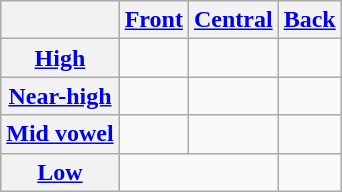<table class="wikitable" style="text-align:center">
<tr>
<th></th>
<th><a href='#'>Front</a></th>
<th><a href='#'>Central</a></th>
<th><a href='#'>Back</a></th>
</tr>
<tr>
<th><a href='#'>High</a></th>
<td align="center"></td>
<td></td>
<td align="center"></td>
</tr>
<tr>
<th><a href='#'>Near-high</a></th>
<td></td>
<td></td>
<td></td>
</tr>
<tr>
<th><a href='#'>Mid vowel</a></th>
<td></td>
<td></td>
<td></td>
</tr>
<tr>
<th><a href='#'>Low</a></th>
<td colspan="2"></td>
<td></td>
</tr>
</table>
